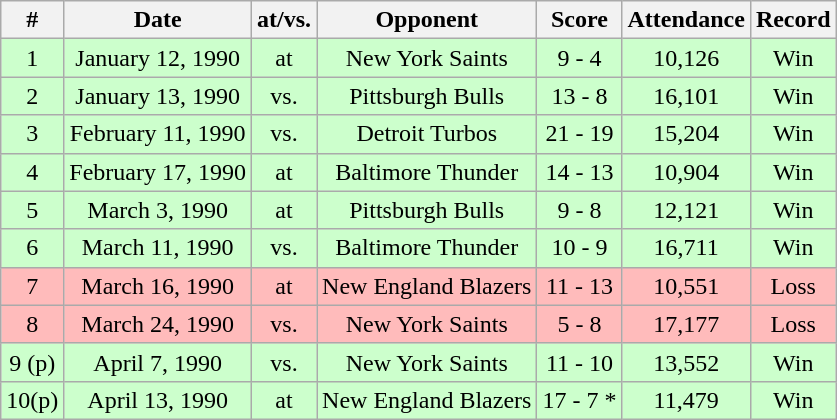<table class="wikitable" style="text-align:center">
<tr>
<th>#</th>
<th>Date</th>
<th>at/vs.</th>
<th>Opponent</th>
<th>Score</th>
<th>Attendance</th>
<th>Record</th>
</tr>
<tr bgcolor="ccffcc">
<td>1</td>
<td>January 12, 1990</td>
<td>at</td>
<td>New York Saints</td>
<td>9 - 4</td>
<td>10,126</td>
<td>Win</td>
</tr>
<tr bgcolor="ccffcc">
<td>2</td>
<td>January 13, 1990</td>
<td>vs.</td>
<td>Pittsburgh Bulls</td>
<td>13 - 8</td>
<td>16,101</td>
<td>Win</td>
</tr>
<tr bgcolor="ccffcc">
<td>3</td>
<td>February 11, 1990</td>
<td>vs.</td>
<td>Detroit Turbos</td>
<td>21 - 19</td>
<td>15,204</td>
<td>Win</td>
</tr>
<tr bgcolor="ccffcc">
<td>4</td>
<td>February 17, 1990</td>
<td>at</td>
<td>Baltimore Thunder</td>
<td>14 - 13</td>
<td>10,904</td>
<td>Win</td>
</tr>
<tr bgcolor="ccffcc">
<td>5</td>
<td>March 3, 1990</td>
<td>at</td>
<td>Pittsburgh Bulls</td>
<td>9 - 8</td>
<td>12,121</td>
<td>Win</td>
</tr>
<tr bgcolor="ccffcc">
<td>6</td>
<td>March 11, 1990</td>
<td>vs.</td>
<td>Baltimore Thunder</td>
<td>10 - 9</td>
<td>16,711</td>
<td>Win</td>
</tr>
<tr bgcolor="ffbbbb">
<td>7</td>
<td>March 16, 1990</td>
<td>at</td>
<td>New England Blazers</td>
<td>11 - 13</td>
<td>10,551</td>
<td>Loss</td>
</tr>
<tr bgcolor="ffbbbb">
<td>8</td>
<td>March 24, 1990</td>
<td>vs.</td>
<td>New York Saints</td>
<td>5 - 8</td>
<td>17,177</td>
<td>Loss</td>
</tr>
<tr bgcolor="ccffcc">
<td>9 (p)</td>
<td>April 7, 1990</td>
<td>vs.</td>
<td>New York Saints</td>
<td>11 - 10</td>
<td>13,552</td>
<td>Win</td>
</tr>
<tr bgcolor="ccffcc">
<td>10(p)</td>
<td>April 13, 1990</td>
<td>at</td>
<td>New England Blazers</td>
<td>17 - 7 *</td>
<td>11,479</td>
<td>Win</td>
</tr>
</table>
